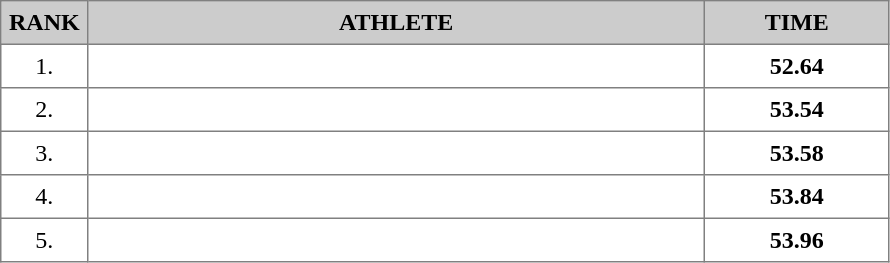<table border="1" cellspacing="2" cellpadding="5" style="border-collapse: collapse; font-size: 100%;">
<tr bgcolor="cccccc">
<th>RANK</th>
<th align="center" style="width: 25em">ATHLETE</th>
<th align="center" style="width: 7em">TIME</th>
</tr>
<tr>
<td align="center">1.</td>
<td></td>
<td align="center"><strong>52.64</strong></td>
</tr>
<tr>
<td align="center">2.</td>
<td></td>
<td align="center"><strong>53.54</strong></td>
</tr>
<tr>
<td align="center">3.</td>
<td></td>
<td align="center"><strong>53.58</strong></td>
</tr>
<tr>
<td align="center">4.</td>
<td></td>
<td align="center"><strong>53.84</strong></td>
</tr>
<tr>
<td align="center">5.</td>
<td></td>
<td align="center"><strong>53.96</strong></td>
</tr>
</table>
